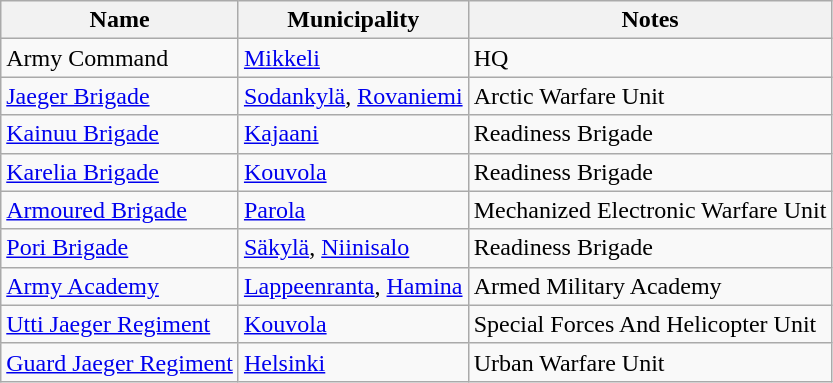<table class="wikitable">
<tr>
<th>Name</th>
<th>Municipality</th>
<th>Notes</th>
</tr>
<tr>
<td>Army Command</td>
<td><a href='#'>Mikkeli</a></td>
<td>HQ</td>
</tr>
<tr>
<td><a href='#'>Jaeger Brigade</a></td>
<td><a href='#'>Sodankylä</a>, <a href='#'>Rovaniemi</a></td>
<td>Arctic Warfare Unit</td>
</tr>
<tr>
<td><a href='#'>Kainuu Brigade</a></td>
<td><a href='#'>Kajaani</a></td>
<td>Readiness Brigade</td>
</tr>
<tr>
<td><a href='#'>Karelia Brigade</a></td>
<td><a href='#'>Kouvola</a></td>
<td>Readiness Brigade</td>
</tr>
<tr>
<td><a href='#'>Armoured Brigade</a></td>
<td><a href='#'>Parola</a></td>
<td>Mechanized Electronic Warfare Unit</td>
</tr>
<tr>
<td><a href='#'>Pori Brigade</a></td>
<td><a href='#'>Säkylä</a>, <a href='#'>Niinisalo</a></td>
<td>Readiness Brigade</td>
</tr>
<tr>
<td><a href='#'>Army Academy</a></td>
<td><a href='#'>Lappeenranta</a>, <a href='#'>Hamina</a></td>
<td>Armed Military Academy</td>
</tr>
<tr>
<td><a href='#'>Utti Jaeger Regiment</a></td>
<td><a href='#'>Kouvola</a></td>
<td>Special Forces And Helicopter Unit</td>
</tr>
<tr>
<td><a href='#'>Guard Jaeger Regiment</a></td>
<td><a href='#'>Helsinki</a></td>
<td>Urban Warfare Unit</td>
</tr>
</table>
